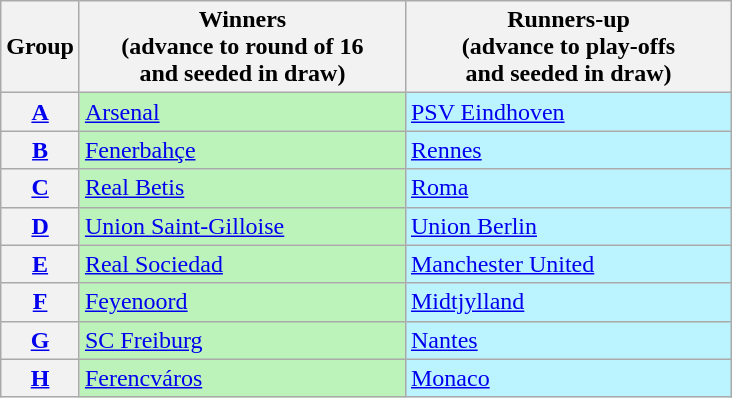<table class="wikitable" style="white-space:nowrap">
<tr>
<th>Group</th>
<th width=210>Winners<br>(advance to round of 16<br>and seeded in draw)</th>
<th width=210>Runners-up<br>(advance to  play-offs<br>and seeded in draw)</th>
</tr>
<tr>
<th><a href='#'>A</a></th>
<td bgcolor=#BBF3BB> <a href='#'>Arsenal</a></td>
<td bgcolor=#BBF3FF> <a href='#'>PSV Eindhoven</a></td>
</tr>
<tr>
<th><a href='#'>B</a></th>
<td bgcolor=#BBF3BB> <a href='#'>Fenerbahçe</a></td>
<td bgcolor=#BBF3FF> <a href='#'>Rennes</a></td>
</tr>
<tr>
<th><a href='#'>C</a></th>
<td bgcolor=#BBF3BB> <a href='#'>Real Betis</a></td>
<td bgcolor=#BBF3FF> <a href='#'>Roma</a></td>
</tr>
<tr>
<th><a href='#'>D</a></th>
<td bgcolor=#BBF3BB> <a href='#'>Union Saint-Gilloise</a></td>
<td bgcolor=#BBF3FF> <a href='#'>Union Berlin</a></td>
</tr>
<tr>
<th><a href='#'>E</a></th>
<td bgcolor=#BBF3BB> <a href='#'>Real Sociedad</a></td>
<td bgcolor=#BBF3FF> <a href='#'>Manchester United</a></td>
</tr>
<tr>
<th><a href='#'>F</a></th>
<td bgcolor=#BBF3BB> <a href='#'>Feyenoord</a></td>
<td bgcolor=#BBF3FF> <a href='#'>Midtjylland</a></td>
</tr>
<tr>
<th><a href='#'>G</a></th>
<td bgcolor=#BBF3BB> <a href='#'>SC Freiburg</a></td>
<td bgcolor=#BBF3FF> <a href='#'>Nantes</a></td>
</tr>
<tr>
<th><a href='#'>H</a></th>
<td bgcolor=#BBF3BB> <a href='#'>Ferencváros</a></td>
<td bgcolor=#BBF3FF> <a href='#'>Monaco</a></td>
</tr>
</table>
